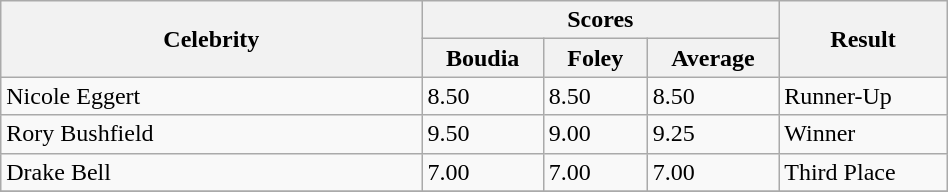<table class="wikitable" width="50%">
<tr>
<th width="25%" rowspan="2">Celebrity</th>
<th width="15%" colspan="3">Scores</th>
<th width="10%" rowspan="2">Result</th>
</tr>
<tr>
<th width="5%">Boudia</th>
<th width="5%">Foley</th>
<th width="5%">Average</th>
</tr>
<tr>
<td>Nicole Eggert</td>
<td>8.50</td>
<td>8.50</td>
<td>8.50</td>
<td>Runner-Up</td>
</tr>
<tr>
<td>Rory Bushfield</td>
<td>9.50</td>
<td>9.00</td>
<td>9.25</td>
<td>Winner</td>
</tr>
<tr>
<td>Drake Bell</td>
<td>7.00</td>
<td>7.00</td>
<td>7.00</td>
<td>Third Place</td>
</tr>
<tr>
</tr>
</table>
